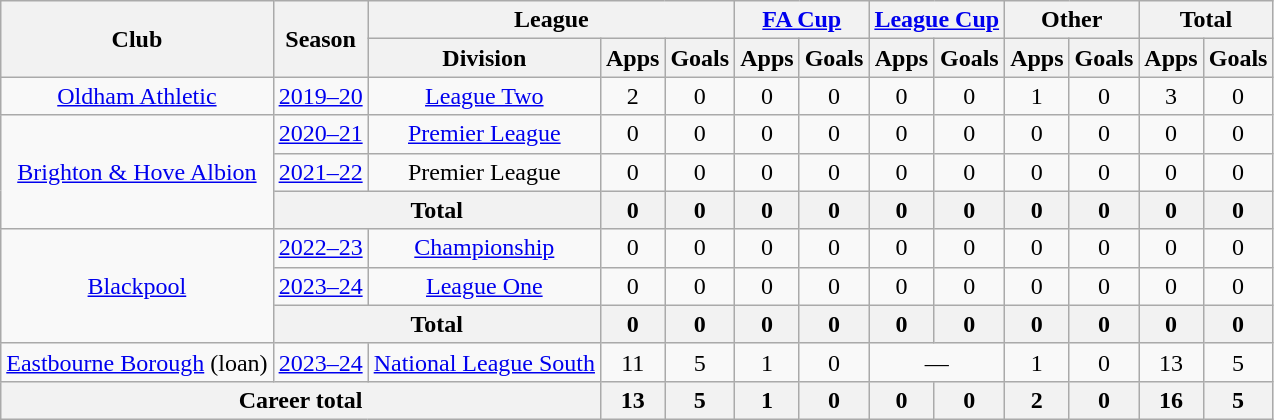<table class="wikitable" style="text-align: center">
<tr>
<th rowspan="2">Club</th>
<th rowspan="2">Season</th>
<th colspan="3">League</th>
<th colspan="2"><a href='#'>FA Cup</a></th>
<th colspan="2"><a href='#'>League Cup</a></th>
<th colspan="2">Other</th>
<th colspan="2">Total</th>
</tr>
<tr>
<th>Division</th>
<th>Apps</th>
<th>Goals</th>
<th>Apps</th>
<th>Goals</th>
<th>Apps</th>
<th>Goals</th>
<th>Apps</th>
<th>Goals</th>
<th>Apps</th>
<th>Goals</th>
</tr>
<tr>
<td><a href='#'>Oldham Athletic</a></td>
<td><a href='#'>2019–20</a></td>
<td><a href='#'>League Two</a></td>
<td>2</td>
<td>0</td>
<td>0</td>
<td>0</td>
<td>0</td>
<td>0</td>
<td>1</td>
<td>0</td>
<td>3</td>
<td>0</td>
</tr>
<tr>
<td rowspan="3"><a href='#'>Brighton & Hove Albion</a></td>
<td><a href='#'>2020–21</a></td>
<td><a href='#'>Premier League</a></td>
<td>0</td>
<td>0</td>
<td>0</td>
<td>0</td>
<td>0</td>
<td>0</td>
<td>0</td>
<td>0</td>
<td>0</td>
<td>0</td>
</tr>
<tr>
<td><a href='#'>2021–22</a></td>
<td>Premier League</td>
<td>0</td>
<td>0</td>
<td>0</td>
<td>0</td>
<td>0</td>
<td>0</td>
<td>0</td>
<td>0</td>
<td>0</td>
<td>0</td>
</tr>
<tr>
<th colspan=2>Total</th>
<th>0</th>
<th>0</th>
<th>0</th>
<th>0</th>
<th>0</th>
<th>0</th>
<th>0</th>
<th>0</th>
<th>0</th>
<th>0</th>
</tr>
<tr>
<td rowspan="3"><a href='#'>Blackpool</a></td>
<td><a href='#'>2022–23</a></td>
<td><a href='#'>Championship</a></td>
<td>0</td>
<td>0</td>
<td>0</td>
<td>0</td>
<td>0</td>
<td>0</td>
<td>0</td>
<td>0</td>
<td>0</td>
<td>0</td>
</tr>
<tr>
<td><a href='#'>2023–24</a></td>
<td><a href='#'>League One</a></td>
<td>0</td>
<td>0</td>
<td>0</td>
<td>0</td>
<td>0</td>
<td>0</td>
<td>0</td>
<td>0</td>
<td>0</td>
<td>0</td>
</tr>
<tr>
<th colspan=2>Total</th>
<th>0</th>
<th>0</th>
<th>0</th>
<th>0</th>
<th>0</th>
<th>0</th>
<th>0</th>
<th>0</th>
<th>0</th>
<th>0</th>
</tr>
<tr>
<td><a href='#'>Eastbourne Borough</a> (loan)</td>
<td><a href='#'>2023–24</a></td>
<td><a href='#'>National League South</a></td>
<td>11</td>
<td>5</td>
<td>1</td>
<td>0</td>
<td colspan="2">—</td>
<td>1</td>
<td>0</td>
<td>13</td>
<td>5</td>
</tr>
<tr>
<th colspan="3">Career total</th>
<th>13</th>
<th>5</th>
<th>1</th>
<th>0</th>
<th>0</th>
<th>0</th>
<th>2</th>
<th>0</th>
<th>16</th>
<th>5</th>
</tr>
</table>
